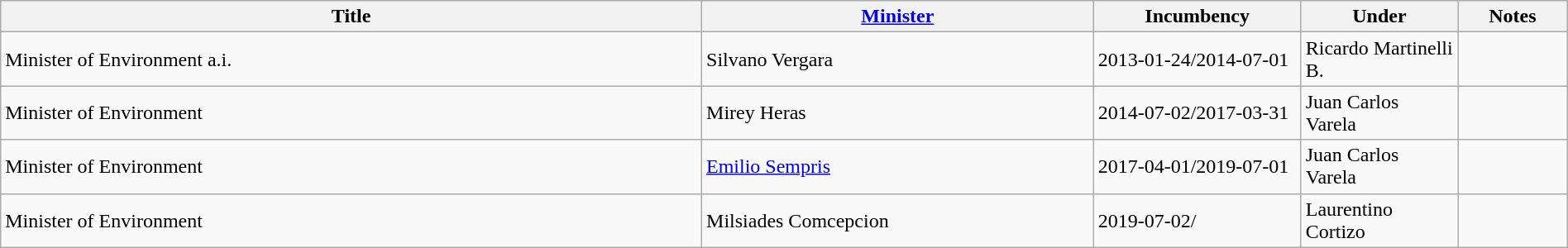<table class="wikitable" style="width:100%;">
<tr>
<th>Title</th>
<th style="width:25%;"><a href='#'>Minister</a></th>
<th style="width:160px;">Incumbency</th>
<th style="width:10%;">Under</th>
<th style="width:7%;">Notes</th>
</tr>
<tr>
<td>Minister of Environment a.i.</td>
<td>Silvano Vergara</td>
<td>2013-01-24/2014-07-01</td>
<td>Ricardo Martinelli B.</td>
<td></td>
</tr>
<tr>
<td>Minister of Environment</td>
<td>Mirey Heras</td>
<td>2014-07-02/2017-03-31</td>
<td>Juan Carlos Varela</td>
<td></td>
</tr>
<tr>
<td>Minister of Environment</td>
<td><a href='#'>Emilio Sempris</a></td>
<td>2017-04-01/2019-07-01</td>
<td>Juan Carlos Varela</td>
<td></td>
</tr>
<tr>
<td>Minister of Environment</td>
<td>Milsiades Comcepcion</td>
<td>2019-07-02/</td>
<td>Laurentino Cortizo</td>
<td></td>
</tr>
</table>
